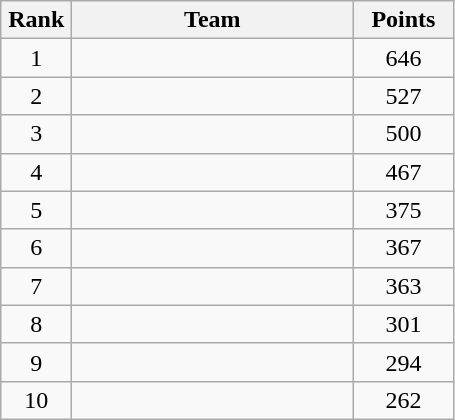<table class="wikitable" style="text-align:center;">
<tr>
<th width=40>Rank</th>
<th width=180>Team</th>
<th width=60>Points</th>
</tr>
<tr>
<td>1</td>
<td align=left></td>
<td>646</td>
</tr>
<tr>
<td>2</td>
<td align=left></td>
<td>527</td>
</tr>
<tr>
<td>3</td>
<td align=left></td>
<td>500</td>
</tr>
<tr>
<td>4</td>
<td align=left></td>
<td>467</td>
</tr>
<tr>
<td>5</td>
<td align=left></td>
<td>375</td>
</tr>
<tr>
<td>6</td>
<td align=left></td>
<td>367</td>
</tr>
<tr>
<td>7</td>
<td align=left></td>
<td>363</td>
</tr>
<tr>
<td>8</td>
<td align=left></td>
<td>301</td>
</tr>
<tr>
<td>9</td>
<td align=left></td>
<td>294</td>
</tr>
<tr>
<td>10</td>
<td align=left></td>
<td>262</td>
</tr>
</table>
